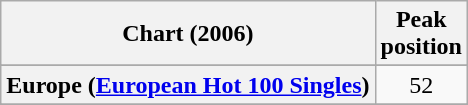<table class="wikitable sortable plainrowheaders" style="text-align:center">
<tr>
<th scope="col">Chart (2006)</th>
<th scope="col">Peak<br>position</th>
</tr>
<tr>
</tr>
<tr>
</tr>
<tr>
<th scope="row">Europe (<a href='#'>European Hot 100 Singles</a>)</th>
<td>52</td>
</tr>
<tr>
</tr>
<tr>
</tr>
<tr>
</tr>
<tr>
</tr>
</table>
